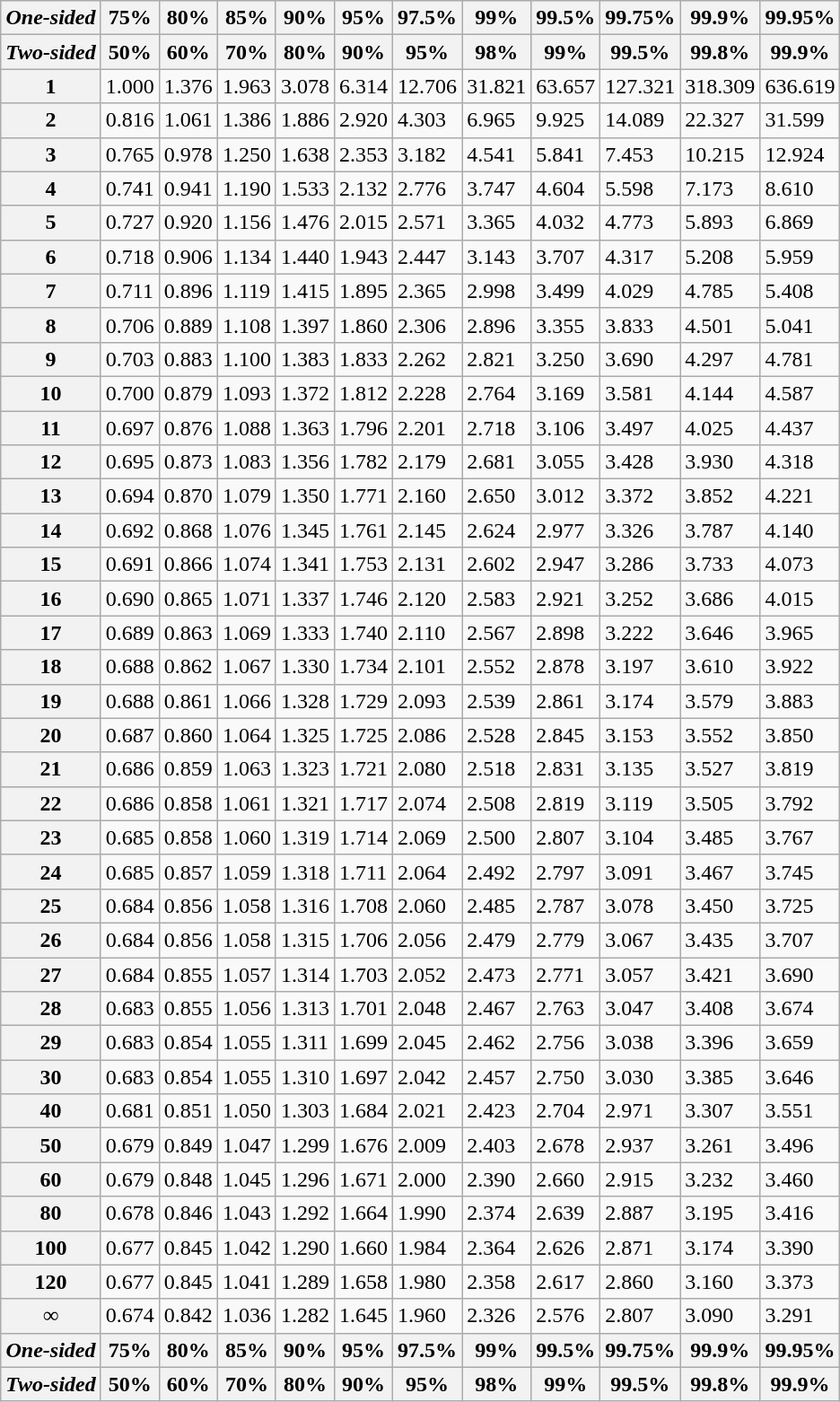<table class="wikitable">
<tr>
<th><em>One-sided</em></th>
<th>75%</th>
<th>80%</th>
<th>85%</th>
<th>90%</th>
<th>95%</th>
<th>97.5%</th>
<th>99%</th>
<th>99.5%</th>
<th>99.75%</th>
<th>99.9%</th>
<th>99.95%</th>
</tr>
<tr>
<th><em>Two-sided</em></th>
<th>50%</th>
<th>60%</th>
<th>70%</th>
<th>80%</th>
<th>90%</th>
<th>95%</th>
<th>98%</th>
<th>99%</th>
<th>99.5%</th>
<th>99.8%</th>
<th>99.9%</th>
</tr>
<tr>
<th>1</th>
<td>1.000</td>
<td>1.376</td>
<td>1.963</td>
<td>3.078</td>
<td>6.314</td>
<td>12.706</td>
<td>31.821</td>
<td>63.657</td>
<td>127.321</td>
<td>318.309</td>
<td>636.619</td>
</tr>
<tr>
<th>2</th>
<td>0.816</td>
<td>1.061</td>
<td>1.386</td>
<td>1.886</td>
<td>2.920</td>
<td>4.303</td>
<td>6.965</td>
<td>9.925</td>
<td>14.089</td>
<td>22.327</td>
<td>31.599</td>
</tr>
<tr>
<th>3</th>
<td>0.765</td>
<td>0.978</td>
<td>1.250</td>
<td>1.638</td>
<td>2.353</td>
<td>3.182</td>
<td>4.541</td>
<td>5.841</td>
<td>7.453</td>
<td>10.215</td>
<td>12.924</td>
</tr>
<tr>
<th>4</th>
<td>0.741</td>
<td>0.941</td>
<td>1.190</td>
<td>1.533</td>
<td>2.132</td>
<td>2.776</td>
<td>3.747</td>
<td>4.604</td>
<td>5.598</td>
<td>7.173</td>
<td>8.610</td>
</tr>
<tr>
<th>5</th>
<td>0.727</td>
<td>0.920</td>
<td>1.156</td>
<td>1.476</td>
<td>2.015</td>
<td>2.571</td>
<td>3.365</td>
<td>4.032</td>
<td>4.773</td>
<td>5.893</td>
<td>6.869</td>
</tr>
<tr>
<th>6</th>
<td>0.718</td>
<td>0.906</td>
<td>1.134</td>
<td>1.440</td>
<td>1.943</td>
<td>2.447</td>
<td>3.143</td>
<td>3.707</td>
<td>4.317</td>
<td>5.208</td>
<td>5.959</td>
</tr>
<tr>
<th>7</th>
<td>0.711</td>
<td>0.896</td>
<td>1.119</td>
<td>1.415</td>
<td>1.895</td>
<td>2.365</td>
<td>2.998</td>
<td>3.499</td>
<td>4.029</td>
<td>4.785</td>
<td>5.408</td>
</tr>
<tr>
<th>8</th>
<td>0.706</td>
<td>0.889</td>
<td>1.108</td>
<td>1.397</td>
<td>1.860</td>
<td>2.306</td>
<td>2.896</td>
<td>3.355</td>
<td>3.833</td>
<td>4.501</td>
<td>5.041</td>
</tr>
<tr>
<th>9</th>
<td>0.703</td>
<td>0.883</td>
<td>1.100</td>
<td>1.383</td>
<td>1.833</td>
<td>2.262</td>
<td>2.821</td>
<td>3.250</td>
<td>3.690</td>
<td>4.297</td>
<td>4.781</td>
</tr>
<tr>
<th>10</th>
<td>0.700</td>
<td>0.879</td>
<td>1.093</td>
<td>1.372</td>
<td>1.812</td>
<td>2.228</td>
<td>2.764</td>
<td>3.169</td>
<td>3.581</td>
<td>4.144</td>
<td>4.587</td>
</tr>
<tr>
<th>11</th>
<td>0.697</td>
<td>0.876</td>
<td>1.088</td>
<td>1.363</td>
<td>1.796</td>
<td>2.201</td>
<td>2.718</td>
<td>3.106</td>
<td>3.497</td>
<td>4.025</td>
<td>4.437</td>
</tr>
<tr>
<th>12</th>
<td>0.695</td>
<td>0.873</td>
<td>1.083</td>
<td>1.356</td>
<td>1.782</td>
<td>2.179</td>
<td>2.681</td>
<td>3.055</td>
<td>3.428</td>
<td>3.930</td>
<td>4.318</td>
</tr>
<tr>
<th>13</th>
<td>0.694</td>
<td>0.870</td>
<td>1.079</td>
<td>1.350</td>
<td>1.771</td>
<td>2.160</td>
<td>2.650</td>
<td>3.012</td>
<td>3.372</td>
<td>3.852</td>
<td>4.221</td>
</tr>
<tr>
<th>14</th>
<td>0.692</td>
<td>0.868</td>
<td>1.076</td>
<td>1.345</td>
<td>1.761</td>
<td>2.145</td>
<td>2.624</td>
<td>2.977</td>
<td>3.326</td>
<td>3.787</td>
<td>4.140</td>
</tr>
<tr>
<th>15</th>
<td>0.691</td>
<td>0.866</td>
<td>1.074</td>
<td>1.341</td>
<td>1.753</td>
<td>2.131</td>
<td>2.602</td>
<td>2.947</td>
<td>3.286</td>
<td>3.733</td>
<td>4.073</td>
</tr>
<tr>
<th>16</th>
<td>0.690</td>
<td>0.865</td>
<td>1.071</td>
<td>1.337</td>
<td>1.746</td>
<td>2.120</td>
<td>2.583</td>
<td>2.921</td>
<td>3.252</td>
<td>3.686</td>
<td>4.015</td>
</tr>
<tr>
<th>17</th>
<td>0.689</td>
<td>0.863</td>
<td>1.069</td>
<td>1.333</td>
<td>1.740</td>
<td>2.110</td>
<td>2.567</td>
<td>2.898</td>
<td>3.222</td>
<td>3.646</td>
<td>3.965</td>
</tr>
<tr>
<th>18</th>
<td>0.688</td>
<td>0.862</td>
<td>1.067</td>
<td>1.330</td>
<td>1.734</td>
<td>2.101</td>
<td>2.552</td>
<td>2.878</td>
<td>3.197</td>
<td>3.610</td>
<td>3.922</td>
</tr>
<tr>
<th>19</th>
<td>0.688</td>
<td>0.861</td>
<td>1.066</td>
<td>1.328</td>
<td>1.729</td>
<td>2.093</td>
<td>2.539</td>
<td>2.861</td>
<td>3.174</td>
<td>3.579</td>
<td>3.883</td>
</tr>
<tr>
<th>20</th>
<td>0.687</td>
<td>0.860</td>
<td>1.064</td>
<td>1.325</td>
<td>1.725</td>
<td>2.086</td>
<td>2.528</td>
<td>2.845</td>
<td>3.153</td>
<td>3.552</td>
<td>3.850</td>
</tr>
<tr>
<th>21</th>
<td>0.686</td>
<td>0.859</td>
<td>1.063</td>
<td>1.323</td>
<td>1.721</td>
<td>2.080</td>
<td>2.518</td>
<td>2.831</td>
<td>3.135</td>
<td>3.527</td>
<td>3.819</td>
</tr>
<tr>
<th>22</th>
<td>0.686</td>
<td>0.858</td>
<td>1.061</td>
<td>1.321</td>
<td>1.717</td>
<td>2.074</td>
<td>2.508</td>
<td>2.819</td>
<td>3.119</td>
<td>3.505</td>
<td>3.792</td>
</tr>
<tr>
<th>23</th>
<td>0.685</td>
<td>0.858</td>
<td>1.060</td>
<td>1.319</td>
<td>1.714</td>
<td>2.069</td>
<td>2.500</td>
<td>2.807</td>
<td>3.104</td>
<td>3.485</td>
<td>3.767</td>
</tr>
<tr>
<th>24</th>
<td>0.685</td>
<td>0.857</td>
<td>1.059</td>
<td>1.318</td>
<td>1.711</td>
<td>2.064</td>
<td>2.492</td>
<td>2.797</td>
<td>3.091</td>
<td>3.467</td>
<td>3.745</td>
</tr>
<tr>
<th>25</th>
<td>0.684</td>
<td>0.856</td>
<td>1.058</td>
<td>1.316</td>
<td>1.708</td>
<td>2.060</td>
<td>2.485</td>
<td>2.787</td>
<td>3.078</td>
<td>3.450</td>
<td>3.725</td>
</tr>
<tr>
<th>26</th>
<td>0.684</td>
<td>0.856</td>
<td>1.058</td>
<td>1.315</td>
<td>1.706</td>
<td>2.056</td>
<td>2.479</td>
<td>2.779</td>
<td>3.067</td>
<td>3.435</td>
<td>3.707</td>
</tr>
<tr>
<th>27</th>
<td>0.684</td>
<td>0.855</td>
<td>1.057</td>
<td>1.314</td>
<td>1.703</td>
<td>2.052</td>
<td>2.473</td>
<td>2.771</td>
<td>3.057</td>
<td>3.421</td>
<td>3.690</td>
</tr>
<tr>
<th>28</th>
<td>0.683</td>
<td>0.855</td>
<td>1.056</td>
<td>1.313</td>
<td>1.701</td>
<td>2.048</td>
<td>2.467</td>
<td>2.763</td>
<td>3.047</td>
<td>3.408</td>
<td>3.674</td>
</tr>
<tr>
<th>29</th>
<td>0.683</td>
<td>0.854</td>
<td>1.055</td>
<td>1.311</td>
<td>1.699</td>
<td>2.045</td>
<td>2.462</td>
<td>2.756</td>
<td>3.038</td>
<td>3.396</td>
<td>3.659</td>
</tr>
<tr>
<th>30</th>
<td>0.683</td>
<td>0.854</td>
<td>1.055</td>
<td>1.310</td>
<td>1.697</td>
<td>2.042</td>
<td>2.457</td>
<td>2.750</td>
<td>3.030</td>
<td>3.385</td>
<td>3.646</td>
</tr>
<tr>
<th>40</th>
<td>0.681</td>
<td>0.851</td>
<td>1.050</td>
<td>1.303</td>
<td>1.684</td>
<td>2.021</td>
<td>2.423</td>
<td>2.704</td>
<td>2.971</td>
<td>3.307</td>
<td>3.551</td>
</tr>
<tr>
<th>50</th>
<td>0.679</td>
<td>0.849</td>
<td>1.047</td>
<td>1.299</td>
<td>1.676</td>
<td>2.009</td>
<td>2.403</td>
<td>2.678</td>
<td>2.937</td>
<td>3.261</td>
<td>3.496</td>
</tr>
<tr>
<th>60</th>
<td>0.679</td>
<td>0.848</td>
<td>1.045</td>
<td>1.296</td>
<td>1.671</td>
<td>2.000</td>
<td>2.390</td>
<td>2.660</td>
<td>2.915</td>
<td>3.232</td>
<td>3.460</td>
</tr>
<tr>
<th>80</th>
<td>0.678</td>
<td>0.846</td>
<td>1.043</td>
<td>1.292</td>
<td>1.664</td>
<td>1.990</td>
<td>2.374</td>
<td>2.639</td>
<td>2.887</td>
<td>3.195</td>
<td>3.416</td>
</tr>
<tr>
<th>100</th>
<td>0.677</td>
<td>0.845</td>
<td>1.042</td>
<td>1.290</td>
<td>1.660</td>
<td>1.984</td>
<td>2.364</td>
<td>2.626</td>
<td>2.871</td>
<td>3.174</td>
<td>3.390</td>
</tr>
<tr>
<th>120</th>
<td>0.677</td>
<td>0.845</td>
<td>1.041</td>
<td>1.289</td>
<td>1.658</td>
<td>1.980</td>
<td>2.358</td>
<td>2.617</td>
<td>2.860</td>
<td>3.160</td>
<td>3.373</td>
</tr>
<tr>
<th>∞</th>
<td>0.674</td>
<td>0.842</td>
<td>1.036</td>
<td>1.282</td>
<td>1.645</td>
<td>1.960</td>
<td>2.326</td>
<td>2.576</td>
<td>2.807</td>
<td>3.090</td>
<td>3.291</td>
</tr>
<tr>
<th><em>One-sided</em></th>
<th>75%</th>
<th>80%</th>
<th>85%</th>
<th>90%</th>
<th>95%</th>
<th>97.5%</th>
<th>99%</th>
<th>99.5%</th>
<th>99.75%</th>
<th>99.9%</th>
<th>99.95%</th>
</tr>
<tr>
<th><em>Two-sided</em></th>
<th>50%</th>
<th>60%</th>
<th>70%</th>
<th>80%</th>
<th>90%</th>
<th>95%</th>
<th>98%</th>
<th>99%</th>
<th>99.5%</th>
<th>99.8%</th>
<th>99.9%</th>
</tr>
</table>
